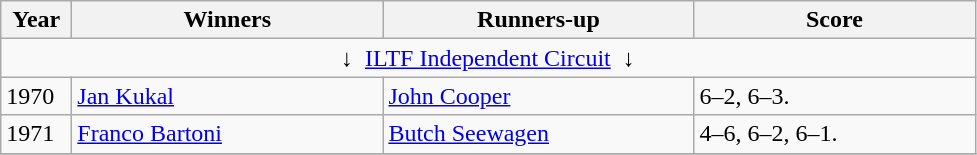<table class="wikitable">
<tr>
<th style="width:40px">Year</th>
<th style="width:200px">Winners</th>
<th style="width:200px">Runners-up</th>
<th style="width:180px" class="unsortable">Score</th>
</tr>
<tr>
<td colspan=4 align=center>↓  <a href='#'>ILTF Independent Circuit</a>  ↓</td>
</tr>
<tr>
<td>1970</td>
<td> <a href='#'>Jan Kukal</a></td>
<td> <a href='#'>John Cooper</a></td>
<td>6–2, 6–3.</td>
</tr>
<tr>
<td>1971</td>
<td> <a href='#'>Franco Bartoni</a></td>
<td> <a href='#'>Butch Seewagen</a></td>
<td>4–6, 6–2, 6–1.</td>
</tr>
<tr>
</tr>
</table>
